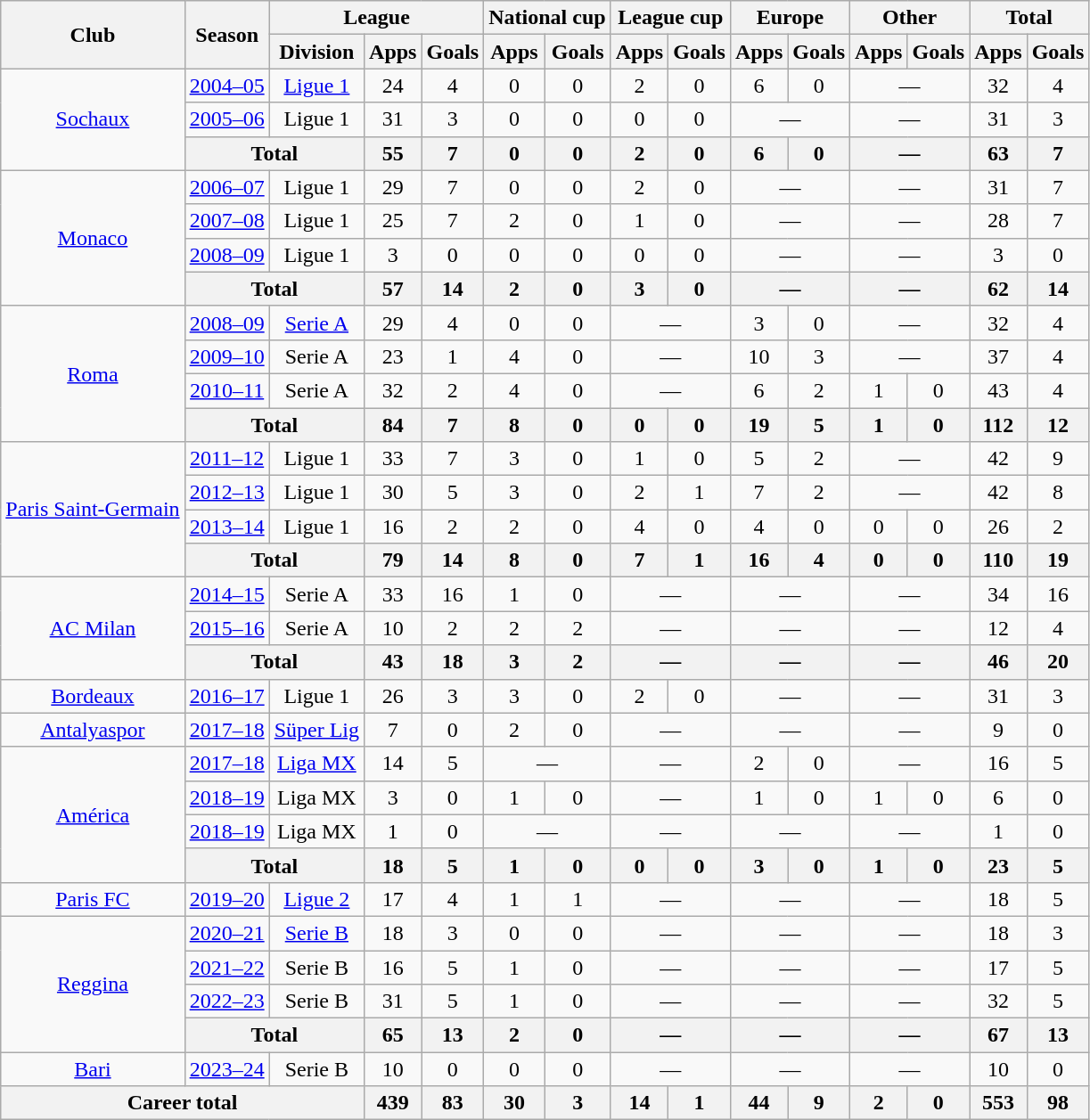<table class="wikitable" style="text-align:center">
<tr>
<th rowspan="2">Club</th>
<th rowspan="2">Season</th>
<th colspan="3">League</th>
<th colspan="2">National cup</th>
<th colspan="2">League cup</th>
<th colspan="2">Europe</th>
<th colspan="2">Other</th>
<th colspan="2">Total</th>
</tr>
<tr>
<th>Division</th>
<th>Apps</th>
<th>Goals</th>
<th>Apps</th>
<th>Goals</th>
<th>Apps</th>
<th>Goals</th>
<th>Apps</th>
<th>Goals</th>
<th>Apps</th>
<th>Goals</th>
<th>Apps</th>
<th>Goals</th>
</tr>
<tr>
<td rowspan="3"><a href='#'>Sochaux</a></td>
<td><a href='#'>2004–05</a></td>
<td><a href='#'>Ligue 1</a></td>
<td>24</td>
<td>4</td>
<td>0</td>
<td>0</td>
<td>2</td>
<td>0</td>
<td>6</td>
<td>0</td>
<td colspan="2">—</td>
<td>32</td>
<td>4</td>
</tr>
<tr>
<td><a href='#'>2005–06</a></td>
<td>Ligue 1</td>
<td>31</td>
<td>3</td>
<td>0</td>
<td>0</td>
<td>0</td>
<td>0</td>
<td colspan="2">—</td>
<td colspan="2">—</td>
<td>31</td>
<td>3</td>
</tr>
<tr>
<th colspan="2">Total</th>
<th>55</th>
<th>7</th>
<th>0</th>
<th>0</th>
<th>2</th>
<th>0</th>
<th>6</th>
<th>0</th>
<th colspan="2">—</th>
<th>63</th>
<th>7</th>
</tr>
<tr>
<td rowspan="4"><a href='#'>Monaco</a></td>
<td><a href='#'>2006–07</a></td>
<td>Ligue 1</td>
<td>29</td>
<td>7</td>
<td>0</td>
<td>0</td>
<td>2</td>
<td>0</td>
<td colspan="2">—</td>
<td colspan="2">—</td>
<td>31</td>
<td>7</td>
</tr>
<tr>
<td><a href='#'>2007–08</a></td>
<td>Ligue 1</td>
<td>25</td>
<td>7</td>
<td>2</td>
<td>0</td>
<td>1</td>
<td>0</td>
<td colspan="2">—</td>
<td colspan="2">—</td>
<td>28</td>
<td>7</td>
</tr>
<tr>
<td><a href='#'>2008–09</a></td>
<td>Ligue 1</td>
<td>3</td>
<td>0</td>
<td>0</td>
<td>0</td>
<td>0</td>
<td>0</td>
<td colspan="2">—</td>
<td colspan="2">—</td>
<td>3</td>
<td>0</td>
</tr>
<tr>
<th colspan="2">Total</th>
<th>57</th>
<th>14</th>
<th>2</th>
<th>0</th>
<th>3</th>
<th>0</th>
<th colspan="2">—</th>
<th colspan="2">—</th>
<th>62</th>
<th>14</th>
</tr>
<tr>
<td rowspan="4"><a href='#'>Roma</a></td>
<td><a href='#'>2008–09</a></td>
<td><a href='#'>Serie A</a></td>
<td>29</td>
<td>4</td>
<td>0</td>
<td>0</td>
<td colspan="2">—</td>
<td>3</td>
<td>0</td>
<td colspan="2">—</td>
<td>32</td>
<td>4</td>
</tr>
<tr>
<td><a href='#'>2009–10</a></td>
<td>Serie A</td>
<td>23</td>
<td>1</td>
<td>4</td>
<td>0</td>
<td colspan="2">—</td>
<td>10</td>
<td>3</td>
<td colspan="2">—</td>
<td>37</td>
<td>4</td>
</tr>
<tr>
<td><a href='#'>2010–11</a></td>
<td>Serie A</td>
<td>32</td>
<td>2</td>
<td>4</td>
<td>0</td>
<td colspan="2">—</td>
<td>6</td>
<td>2</td>
<td>1</td>
<td>0</td>
<td>43</td>
<td>4</td>
</tr>
<tr>
<th colspan="2">Total</th>
<th>84</th>
<th>7</th>
<th>8</th>
<th>0</th>
<th>0</th>
<th>0</th>
<th>19</th>
<th>5</th>
<th>1</th>
<th>0</th>
<th>112</th>
<th>12</th>
</tr>
<tr>
<td rowspan="4"><a href='#'>Paris Saint-Germain</a></td>
<td><a href='#'>2011–12</a></td>
<td>Ligue 1</td>
<td>33</td>
<td>7</td>
<td>3</td>
<td>0</td>
<td>1</td>
<td>0</td>
<td>5</td>
<td>2</td>
<td colspan="2">—</td>
<td>42</td>
<td>9</td>
</tr>
<tr>
<td><a href='#'>2012–13</a></td>
<td>Ligue 1</td>
<td>30</td>
<td>5</td>
<td>3</td>
<td>0</td>
<td>2</td>
<td>1</td>
<td>7</td>
<td>2</td>
<td colspan="2">—</td>
<td>42</td>
<td>8</td>
</tr>
<tr>
<td><a href='#'>2013–14</a></td>
<td>Ligue 1</td>
<td>16</td>
<td>2</td>
<td>2</td>
<td>0</td>
<td>4</td>
<td>0</td>
<td>4</td>
<td>0</td>
<td>0</td>
<td>0</td>
<td>26</td>
<td>2</td>
</tr>
<tr>
<th colspan="2">Total</th>
<th>79</th>
<th>14</th>
<th>8</th>
<th>0</th>
<th>7</th>
<th>1</th>
<th>16</th>
<th>4</th>
<th>0</th>
<th>0</th>
<th>110</th>
<th>19</th>
</tr>
<tr>
<td rowspan="3"><a href='#'>AC Milan</a></td>
<td><a href='#'>2014–15</a></td>
<td>Serie A</td>
<td>33</td>
<td>16</td>
<td>1</td>
<td>0</td>
<td colspan="2">—</td>
<td colspan="2">—</td>
<td colspan="2">—</td>
<td>34</td>
<td>16</td>
</tr>
<tr>
<td><a href='#'>2015–16</a></td>
<td>Serie A</td>
<td>10</td>
<td>2</td>
<td>2</td>
<td>2</td>
<td colspan="2">—</td>
<td colspan="2">—</td>
<td colspan="2">—</td>
<td>12</td>
<td>4</td>
</tr>
<tr>
<th colspan="2">Total</th>
<th>43</th>
<th>18</th>
<th>3</th>
<th>2</th>
<th colspan="2">—</th>
<th colspan="2">—</th>
<th colspan="2">—</th>
<th>46</th>
<th>20</th>
</tr>
<tr>
<td><a href='#'>Bordeaux</a></td>
<td><a href='#'>2016–17</a></td>
<td>Ligue 1</td>
<td>26</td>
<td>3</td>
<td>3</td>
<td>0</td>
<td>2</td>
<td>0</td>
<td colspan="2">—</td>
<td colspan="2">—</td>
<td>31</td>
<td>3</td>
</tr>
<tr>
<td><a href='#'>Antalyaspor</a></td>
<td><a href='#'>2017–18</a></td>
<td><a href='#'>Süper Lig</a></td>
<td>7</td>
<td>0</td>
<td>2</td>
<td>0</td>
<td colspan="2">—</td>
<td colspan="2">—</td>
<td colspan="2">—</td>
<td>9</td>
<td>0</td>
</tr>
<tr>
<td rowspan="4"><a href='#'>América</a></td>
<td><a href='#'>2017–18</a></td>
<td><a href='#'>Liga MX</a></td>
<td>14</td>
<td>5</td>
<td colspan="2">—</td>
<td colspan="2">—</td>
<td>2</td>
<td>0</td>
<td colspan="2">—</td>
<td>16</td>
<td>5</td>
</tr>
<tr>
<td><a href='#'>2018–19</a></td>
<td>Liga MX</td>
<td>3</td>
<td>0</td>
<td>1</td>
<td>0</td>
<td colspan="2">—</td>
<td>1</td>
<td>0</td>
<td>1</td>
<td>0</td>
<td>6</td>
<td>0</td>
</tr>
<tr>
<td><a href='#'>2018–19</a></td>
<td>Liga MX</td>
<td>1</td>
<td>0</td>
<td colspan="2">—</td>
<td colspan="2">—</td>
<td colspan="2">—</td>
<td colspan="2">—</td>
<td>1</td>
<td>0</td>
</tr>
<tr>
<th colspan="2">Total</th>
<th>18</th>
<th>5</th>
<th>1</th>
<th>0</th>
<th>0</th>
<th>0</th>
<th>3</th>
<th>0</th>
<th>1</th>
<th>0</th>
<th>23</th>
<th>5</th>
</tr>
<tr>
<td><a href='#'>Paris FC</a></td>
<td><a href='#'>2019–20</a></td>
<td><a href='#'>Ligue 2</a></td>
<td>17</td>
<td>4</td>
<td>1</td>
<td>1</td>
<td colspan="2">—</td>
<td colspan="2">—</td>
<td colspan="2">—</td>
<td>18</td>
<td>5</td>
</tr>
<tr>
<td rowspan="4"><a href='#'>Reggina</a></td>
<td><a href='#'>2020–21</a></td>
<td><a href='#'>Serie B</a></td>
<td>18</td>
<td>3</td>
<td>0</td>
<td>0</td>
<td colspan="2">—</td>
<td colspan="2">—</td>
<td colspan="2">—</td>
<td>18</td>
<td>3</td>
</tr>
<tr>
<td><a href='#'>2021–22</a></td>
<td>Serie B</td>
<td>16</td>
<td>5</td>
<td>1</td>
<td>0</td>
<td colspan="2">—</td>
<td colspan="2">—</td>
<td colspan="2">—</td>
<td>17</td>
<td>5</td>
</tr>
<tr>
<td><a href='#'>2022–23</a></td>
<td>Serie B</td>
<td>31</td>
<td>5</td>
<td>1</td>
<td>0</td>
<td colspan="2">—</td>
<td colspan="2">—</td>
<td colspan="2">—</td>
<td>32</td>
<td>5</td>
</tr>
<tr>
<th colspan="2">Total</th>
<th>65</th>
<th>13</th>
<th>2</th>
<th>0</th>
<th colspan="2">—</th>
<th colspan="2">—</th>
<th colspan="2">—</th>
<th>67</th>
<th>13</th>
</tr>
<tr>
<td><a href='#'>Bari</a></td>
<td><a href='#'>2023–24</a></td>
<td>Serie B</td>
<td>10</td>
<td>0</td>
<td>0</td>
<td>0</td>
<td colspan="2">—</td>
<td colspan="2">—</td>
<td colspan="2">—</td>
<td>10</td>
<td>0</td>
</tr>
<tr>
<th colspan="3">Career total</th>
<th>439</th>
<th>83</th>
<th>30</th>
<th>3</th>
<th>14</th>
<th>1</th>
<th>44</th>
<th>9</th>
<th>2</th>
<th>0</th>
<th>553</th>
<th>98</th>
</tr>
</table>
